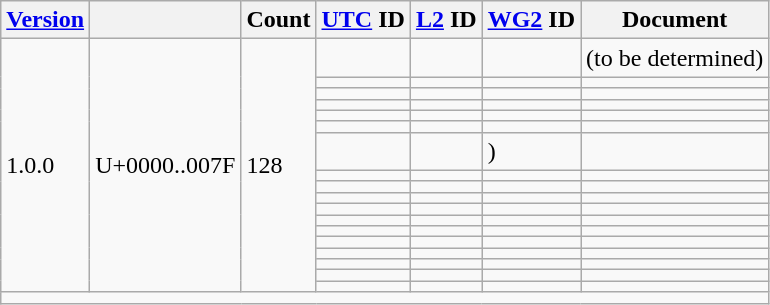<table class="wikitable sticky-header">
<tr>
<th><a href='#'>Version</a></th>
<th></th>
<th>Count</th>
<th><a href='#'>UTC</a> ID</th>
<th><a href='#'>L2</a> ID</th>
<th><a href='#'>WG2</a> ID</th>
<th>Document</th>
</tr>
<tr>
<td rowspan="18">1.0.0</td>
<td rowspan="18">U+0000..007F</td>
<td rowspan="18">128</td>
<td></td>
<td></td>
<td></td>
<td>(to be determined)</td>
</tr>
<tr>
<td></td>
<td></td>
<td></td>
<td></td>
</tr>
<tr>
<td></td>
<td></td>
<td></td>
<td></td>
</tr>
<tr>
<td></td>
<td></td>
<td></td>
<td></td>
</tr>
<tr>
<td></td>
<td></td>
<td></td>
<td></td>
</tr>
<tr>
<td></td>
<td></td>
<td></td>
<td></td>
</tr>
<tr>
<td></td>
<td></td>
<td> )</td>
<td></td>
</tr>
<tr>
<td></td>
<td></td>
<td></td>
<td></td>
</tr>
<tr>
<td></td>
<td></td>
<td></td>
<td></td>
</tr>
<tr>
<td></td>
<td></td>
<td></td>
<td></td>
</tr>
<tr>
<td></td>
<td></td>
<td></td>
<td></td>
</tr>
<tr>
<td></td>
<td></td>
<td></td>
<td></td>
</tr>
<tr>
<td></td>
<td></td>
<td></td>
<td></td>
</tr>
<tr>
<td></td>
<td></td>
<td></td>
<td></td>
</tr>
<tr>
<td></td>
<td></td>
<td></td>
<td></td>
</tr>
<tr>
<td></td>
<td></td>
<td></td>
<td></td>
</tr>
<tr>
<td></td>
<td></td>
<td></td>
<td></td>
</tr>
<tr>
<td></td>
<td></td>
<td></td>
<td></td>
</tr>
<tr class="sortbottom">
<td colspan="7"></td>
</tr>
</table>
